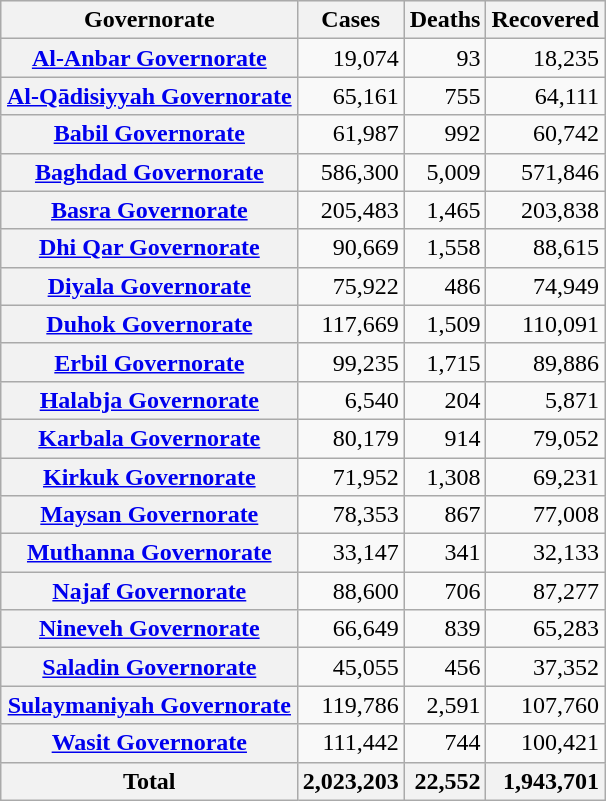<table class="wikitable sortable" style="margin:auto;">
<tr style="background: #efefef;">
<th>Governorate</th>
<th>Cases</th>
<th>Deaths</th>
<th>Recovered</th>
</tr>
<tr>
<th scope="row"><a href='#'>Al-Anbar Governorate</a></th>
<td style="text-align: right;">19,074</td>
<td style="text-align: right;">93</td>
<td style="text-align: right;">18,235</td>
</tr>
<tr>
<th scope="row"><a href='#'>Al-Qādisiyyah Governorate</a></th>
<td style="text-align: right;">65,161</td>
<td style="text-align: right;">755</td>
<td style="text-align: right;">64,111</td>
</tr>
<tr>
<th scope="row"><a href='#'>Babil Governorate</a></th>
<td style="text-align: right;">61,987</td>
<td style="text-align: right;">992</td>
<td style="text-align: right;">60,742</td>
</tr>
<tr>
<th scope="row"><a href='#'>Baghdad Governorate</a></th>
<td style="text-align: right;">586,300</td>
<td style="text-align: right;">5,009</td>
<td style="text-align: right;">571,846</td>
</tr>
<tr>
<th scope="row"><a href='#'>Basra Governorate</a></th>
<td style="text-align: right;">205,483</td>
<td style="text-align: right;">1,465</td>
<td style="text-align: right;">203,838</td>
</tr>
<tr>
<th scope="row"><a href='#'>Dhi Qar Governorate</a></th>
<td style="text-align: right;">90,669</td>
<td style="text-align: right;">1,558</td>
<td style="text-align: right;">88,615</td>
</tr>
<tr>
<th scope="row"><a href='#'>Diyala Governorate</a></th>
<td style="text-align: right;">75,922</td>
<td style="text-align: right;">486</td>
<td style="text-align: right;">74,949</td>
</tr>
<tr>
<th scope="row"><a href='#'>Duhok Governorate</a></th>
<td style="text-align: right;">117,669</td>
<td style="text-align: right;">1,509</td>
<td style="text-align: right;">110,091</td>
</tr>
<tr>
<th scope="row"><a href='#'>Erbil Governorate</a></th>
<td style="text-align: right;">99,235</td>
<td style="text-align: right;">1,715</td>
<td style="text-align: right;">89,886</td>
</tr>
<tr>
<th><a href='#'>Halabja Governorate</a></th>
<td style="text-align: right;">6,540</td>
<td style="text-align: right;">204</td>
<td style="text-align: right;">5,871</td>
</tr>
<tr>
<th scope="row"><a href='#'>Karbala Governorate</a></th>
<td style="text-align: right;">80,179</td>
<td style="text-align: right;">914</td>
<td style="text-align: right;">79,052</td>
</tr>
<tr>
<th scope="row"><a href='#'>Kirkuk Governorate</a></th>
<td style="text-align: right;">71,952</td>
<td style="text-align: right;">1,308</td>
<td style="text-align: right;">69,231</td>
</tr>
<tr>
<th scope="row"><a href='#'>Maysan Governorate</a></th>
<td style="text-align: right;">78,353</td>
<td style="text-align: right;">867</td>
<td style="text-align: right;">77,008</td>
</tr>
<tr>
<th scope="row"><a href='#'>Muthanna Governorate</a></th>
<td style="text-align: right;">33,147</td>
<td style="text-align: right;">341</td>
<td style="text-align: right;">32,133</td>
</tr>
<tr>
<th scope="row"><a href='#'>Najaf Governorate</a></th>
<td style="text-align: right;">88,600</td>
<td style="text-align: right;">706</td>
<td style="text-align: right;">87,277</td>
</tr>
<tr>
<th scope="row"><a href='#'>Nineveh Governorate</a></th>
<td style="text-align: right;">66,649</td>
<td style="text-align: right;">839</td>
<td style="text-align: right;">65,283</td>
</tr>
<tr>
<th scope="row"><a href='#'>Saladin Governorate</a></th>
<td style="text-align: right;">45,055</td>
<td style="text-align: right;">456</td>
<td style="text-align: right;">37,352</td>
</tr>
<tr>
<th><a href='#'>Sulaymaniyah Governorate</a></th>
<td style="text-align: right;">119,786</td>
<td style="text-align: right;">2,591</td>
<td style="text-align: right;">107,760</td>
</tr>
<tr>
<th scope="row"><a href='#'>Wasit Governorate</a></th>
<td style="text-align: right;">111,442</td>
<td style="text-align: right;">744</td>
<td style="text-align: right;">100,421</td>
</tr>
<tr>
<th scope="row">Total</th>
<th style="text-align: right;">2,023,203</th>
<th style="text-align: right;">22,552</th>
<th style="text-align: right;">1,943,701</th>
</tr>
</table>
